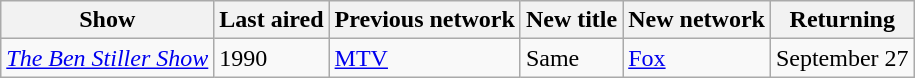<table class="wikitable">
<tr>
<th>Show</th>
<th>Last aired</th>
<th>Previous network</th>
<th>New title</th>
<th>New network</th>
<th>Returning</th>
</tr>
<tr>
<td><em><a href='#'>The Ben Stiller Show</a></em></td>
<td>1990</td>
<td><a href='#'>MTV</a></td>
<td>Same</td>
<td><a href='#'>Fox</a></td>
<td>September 27</td>
</tr>
</table>
